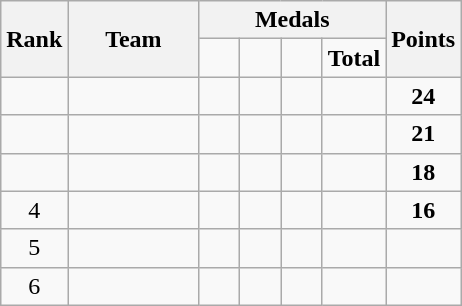<table class="wikitable">
<tr>
<th rowspan=2>Rank</th>
<th style="width:80px;" rowspan="2">Team</th>
<th colspan=4>Medals</th>
<th rowspan=2>Points</th>
</tr>
<tr>
<td style="width:20px; text-align:center;"></td>
<td style="width:20px; text-align:center;"></td>
<td style="width:20px; text-align:center;"></td>
<td><strong>Total</strong></td>
</tr>
<tr>
<td align=center></td>
<td></td>
<td align=center></td>
<td align=center></td>
<td align=center></td>
<td align=center></td>
<td align=center><strong>24</strong></td>
</tr>
<tr>
<td align=center></td>
<td></td>
<td align=center></td>
<td align=center></td>
<td align=center></td>
<td align=center></td>
<td align=center><strong>21</strong></td>
</tr>
<tr>
<td align=center></td>
<td><strong></strong></td>
<td align=center></td>
<td align=center></td>
<td align=center></td>
<td align=center></td>
<td align=center><strong>18</strong></td>
</tr>
<tr>
<td align=center>4</td>
<td></td>
<td align=center></td>
<td align=center></td>
<td align=center></td>
<td align=center></td>
<td align=center><strong>16</strong></td>
</tr>
<tr>
<td align=center>5</td>
<td></td>
<td align=center></td>
<td align=center></td>
<td align=center></td>
<td align=center></td>
<td align=center></td>
</tr>
<tr>
<td align=center>6</td>
<td></td>
<td align=center></td>
<td align=center></td>
<td align=center></td>
<td align=center></td>
<td align=center></td>
</tr>
</table>
